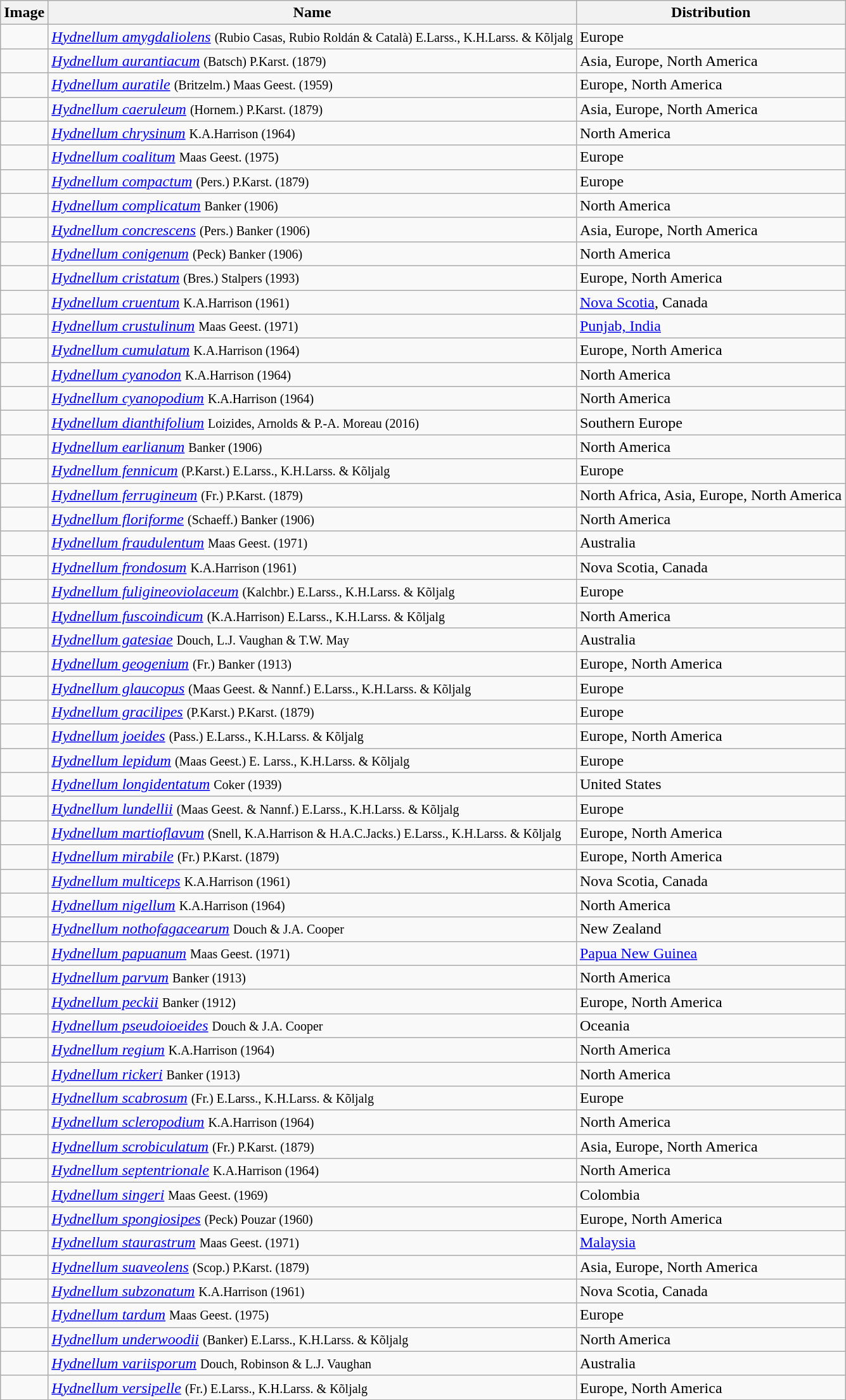<table class="wikitable sortable collapsible">
<tr>
<th>Image</th>
<th>Name</th>
<th>Distribution</th>
</tr>
<tr>
<td></td>
<td><em><a href='#'>Hydnellum amygdaliolens</a></em> <small>(Rubio Casas, Rubio Roldán & Català) E.Larss., K.H.Larss. & Kõljalg</small></td>
<td>Europe</td>
</tr>
<tr>
<td></td>
<td><em><a href='#'>Hydnellum aurantiacum</a></em> <small>(Batsch) P.Karst. (1879)</small></td>
<td>Asia, Europe, North America</td>
</tr>
<tr>
<td></td>
<td><em><a href='#'>Hydnellum auratile</a></em> <small>(Britzelm.) Maas Geest. (1959)</small></td>
<td>Europe, North America</td>
</tr>
<tr>
<td></td>
<td><em><a href='#'>Hydnellum caeruleum</a></em> <small>(Hornem.) P.Karst. (1879)</small></td>
<td>Asia, Europe, North America</td>
</tr>
<tr>
<td></td>
<td><em><a href='#'>Hydnellum chrysinum</a></em> <small>K.A.Harrison (1964)</small></td>
<td>North America</td>
</tr>
<tr>
<td></td>
<td><em><a href='#'>Hydnellum coalitum</a></em> <small>Maas Geest. (1975)</small></td>
<td>Europe</td>
</tr>
<tr>
<td></td>
<td><em><a href='#'>Hydnellum compactum</a></em> <small>(Pers.) P.Karst. (1879)</small></td>
<td>Europe</td>
</tr>
<tr>
<td></td>
<td><em><a href='#'>Hydnellum complicatum</a></em> <small>Banker (1906)</small></td>
<td>North America</td>
</tr>
<tr>
<td></td>
<td><em><a href='#'>Hydnellum concrescens</a></em> <small>(Pers.) Banker (1906)</small></td>
<td>Asia, Europe, North America</td>
</tr>
<tr>
<td></td>
<td><em><a href='#'>Hydnellum conigenum</a></em> <small>(Peck) Banker (1906)</small></td>
<td>North America</td>
</tr>
<tr>
<td></td>
<td><em><a href='#'>Hydnellum cristatum</a></em> <small>(Bres.) Stalpers (1993)</small></td>
<td>Europe, North America</td>
</tr>
<tr>
<td></td>
<td><em><a href='#'>Hydnellum cruentum</a></em> <small>K.A.Harrison (1961)</small></td>
<td><a href='#'>Nova Scotia</a>, Canada</td>
</tr>
<tr>
<td></td>
<td><em><a href='#'>Hydnellum crustulinum</a></em> <small>Maas Geest. (1971)</small></td>
<td><a href='#'>Punjab, India</a></td>
</tr>
<tr>
<td></td>
<td><em><a href='#'>Hydnellum cumulatum</a></em> <small>K.A.Harrison (1964)</small></td>
<td>Europe, North America</td>
</tr>
<tr>
<td></td>
<td><em><a href='#'>Hydnellum cyanodon</a></em> <small>K.A.Harrison (1964)</small></td>
<td>North America</td>
</tr>
<tr>
<td></td>
<td><em><a href='#'>Hydnellum cyanopodium</a></em> <small>K.A.Harrison (1964)</small></td>
<td>North America</td>
</tr>
<tr>
<td></td>
<td><em><a href='#'>Hydnellum dianthifolium</a></em> <small>Loizides, Arnolds & P.-A. Moreau (2016)</small></td>
<td>Southern Europe</td>
</tr>
<tr>
<td></td>
<td><em><a href='#'>Hydnellum earlianum</a></em> <small>Banker (1906)</small></td>
<td>North America</td>
</tr>
<tr>
<td></td>
<td><em><a href='#'>Hydnellum fennicum</a></em> <small>(P.Karst.) E.Larss., K.H.Larss. & Kõljalg</small></td>
<td>Europe</td>
</tr>
<tr>
<td></td>
<td><em><a href='#'>Hydnellum ferrugineum</a></em> <small>(Fr.) P.Karst. (1879)</small></td>
<td>North Africa, Asia, Europe, North America</td>
</tr>
<tr>
<td></td>
<td><em><a href='#'>Hydnellum floriforme</a></em> <small>(Schaeff.) Banker (1906)</small></td>
<td>North America</td>
</tr>
<tr>
<td></td>
<td><em><a href='#'>Hydnellum fraudulentum</a></em> <small>Maas Geest. (1971)</small></td>
<td>Australia</td>
</tr>
<tr>
<td></td>
<td><em><a href='#'>Hydnellum frondosum</a></em> <small>K.A.Harrison (1961)</small></td>
<td>Nova Scotia, Canada</td>
</tr>
<tr>
<td></td>
<td><em><a href='#'>Hydnellum fuligineoviolaceum</a></em> <small>(Kalchbr.) E.Larss., K.H.Larss. & Kõljalg</small></td>
<td>Europe</td>
</tr>
<tr>
<td></td>
<td><em><a href='#'>Hydnellum fuscoindicum</a></em> <small>(K.A.Harrison) E.Larss., K.H.Larss. & Kõljalg</small></td>
<td>North America</td>
</tr>
<tr>
<td></td>
<td><em><a href='#'>Hydnellum gatesiae</a></em> <small>Douch, L.J. Vaughan & T.W. May</small></td>
<td>Australia</td>
</tr>
<tr>
<td></td>
<td><em><a href='#'>Hydnellum geogenium</a></em> <small>(Fr.) Banker (1913)</small></td>
<td>Europe, North America</td>
</tr>
<tr>
<td></td>
<td><em><a href='#'>Hydnellum glaucopus</a></em> <small>(Maas Geest. & Nannf.) E.Larss., K.H.Larss. & Kõljalg</small></td>
<td>Europe</td>
</tr>
<tr>
<td></td>
<td><em><a href='#'>Hydnellum gracilipes</a></em> <small>(P.Karst.) P.Karst. (1879)</small></td>
<td>Europe</td>
</tr>
<tr>
<td></td>
<td><em><a href='#'>Hydnellum joeides</a></em> <small>(Pass.) E.Larss., K.H.Larss. & Kõljalg</small></td>
<td>Europe, North America</td>
</tr>
<tr>
<td></td>
<td><em><a href='#'>Hydnellum lepidum</a></em> <small>(Maas Geest.) E. Larss., K.H.Larss. & Kõljalg</small></td>
<td>Europe</td>
</tr>
<tr>
<td></td>
<td><em><a href='#'>Hydnellum longidentatum</a></em> <small>Coker (1939)</small></td>
<td>United States</td>
</tr>
<tr>
<td></td>
<td><em><a href='#'>Hydnellum lundellii</a></em> <small>(Maas Geest. & Nannf.) E.Larss., K.H.Larss. & Kõljalg</small></td>
<td>Europe</td>
</tr>
<tr>
<td></td>
<td><em><a href='#'>Hydnellum martioflavum</a></em> <small>(Snell, K.A.Harrison & H.A.C.Jacks.) E.Larss., K.H.Larss. & Kõljalg</small></td>
<td>Europe, North America</td>
</tr>
<tr>
<td></td>
<td><em><a href='#'>Hydnellum mirabile</a></em> <small>(Fr.) P.Karst. (1879)</small></td>
<td>Europe, North America</td>
</tr>
<tr>
<td></td>
<td><em><a href='#'>Hydnellum multiceps</a></em> <small>K.A.Harrison (1961)</small></td>
<td>Nova Scotia, Canada</td>
</tr>
<tr>
<td></td>
<td><em><a href='#'>Hydnellum nigellum</a></em> <small>K.A.Harrison (1964)</small></td>
<td>North America</td>
</tr>
<tr>
<td></td>
<td><em><a href='#'>Hydnellum nothofagacearum</a></em> <small>Douch & J.A. Cooper</small></td>
<td>New Zealand</td>
</tr>
<tr>
<td></td>
<td><em><a href='#'>Hydnellum papuanum</a></em> <small>Maas Geest. (1971)</small></td>
<td><a href='#'>Papua New Guinea</a></td>
</tr>
<tr>
<td></td>
<td><em><a href='#'>Hydnellum parvum</a></em> <small>Banker (1913)</small></td>
<td>North America</td>
</tr>
<tr>
<td></td>
<td><em><a href='#'>Hydnellum peckii</a></em> <small>Banker (1912)</small></td>
<td>Europe, North America</td>
</tr>
<tr>
<td></td>
<td><em><a href='#'>Hydnellum pseudoioeides</a></em> <small>Douch & J.A. Cooper</small></td>
<td>Oceania</td>
</tr>
<tr>
<td></td>
<td><em><a href='#'>Hydnellum regium</a></em> <small>K.A.Harrison (1964)</small></td>
<td>North America</td>
</tr>
<tr>
<td></td>
<td><em><a href='#'>Hydnellum rickeri</a></em> <small>Banker (1913)</small></td>
<td>North America</td>
</tr>
<tr>
<td></td>
<td><em><a href='#'>Hydnellum scabrosum</a></em> <small>(Fr.) E.Larss., K.H.Larss. & Kõljalg</small></td>
<td>Europe</td>
</tr>
<tr>
<td></td>
<td><em><a href='#'>Hydnellum scleropodium</a></em> <small>K.A.Harrison (1964)</small></td>
<td>North America</td>
</tr>
<tr>
<td></td>
<td><em><a href='#'>Hydnellum scrobiculatum</a></em> <small>(Fr.) P.Karst. (1879)</small></td>
<td>Asia, Europe, North America</td>
</tr>
<tr>
<td></td>
<td><em><a href='#'>Hydnellum septentrionale</a></em> <small>K.A.Harrison (1964)</small></td>
<td>North America</td>
</tr>
<tr>
<td></td>
<td><em><a href='#'>Hydnellum singeri</a></em> <small>Maas Geest. (1969)</small></td>
<td>Colombia</td>
</tr>
<tr>
<td></td>
<td><em><a href='#'>Hydnellum spongiosipes</a></em> <small>(Peck) Pouzar (1960)</small></td>
<td>Europe, North America</td>
</tr>
<tr>
<td></td>
<td><em><a href='#'>Hydnellum staurastrum</a></em> <small>Maas Geest. (1971)</small></td>
<td><a href='#'>Malaysia</a></td>
</tr>
<tr>
<td></td>
<td><em><a href='#'>Hydnellum suaveolens</a></em> <small>(Scop.) P.Karst. (1879)</small></td>
<td>Asia, Europe, North America</td>
</tr>
<tr>
<td></td>
<td><em><a href='#'>Hydnellum subzonatum</a></em> <small>K.A.Harrison (1961)</small></td>
<td>Nova Scotia, Canada</td>
</tr>
<tr>
<td></td>
<td><em><a href='#'>Hydnellum tardum</a></em> <small>Maas Geest. (1975)</small></td>
<td>Europe</td>
</tr>
<tr>
<td></td>
<td><em><a href='#'>Hydnellum underwoodii</a></em> <small>(Banker) E.Larss., K.H.Larss. & Kõljalg</small></td>
<td>North America</td>
</tr>
<tr>
<td></td>
<td><em><a href='#'>Hydnellum variisporum</a></em> <small>Douch, Robinson & L.J. Vaughan</small></td>
<td>Australia</td>
</tr>
<tr>
<td></td>
<td><em><a href='#'>Hydnellum versipelle</a></em> <small>(Fr.) E.Larss., K.H.Larss. & Kõljalg</small></td>
<td>Europe, North America</td>
</tr>
<tr>
</tr>
</table>
